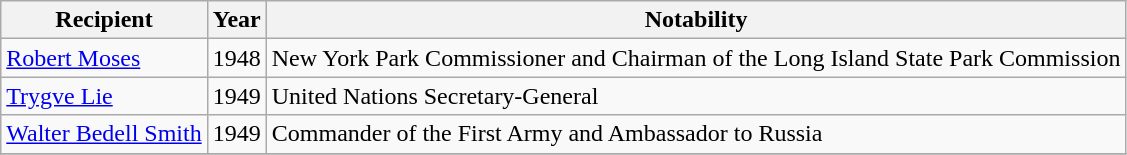<table class="wikitable">
<tr>
<th>Recipient</th>
<th>Year</th>
<th>Notability</th>
</tr>
<tr>
<td><a href='#'>Robert Moses</a></td>
<td>1948</td>
<td>New York Park Commissioner and Chairman of the Long Island State Park Commission</td>
</tr>
<tr>
<td><a href='#'>Trygve Lie</a></td>
<td>1949</td>
<td>United Nations Secretary-General</td>
</tr>
<tr>
<td><a href='#'>Walter Bedell Smith</a></td>
<td>1949</td>
<td>Commander of the First Army and Ambassador to Russia</td>
</tr>
<tr>
</tr>
</table>
